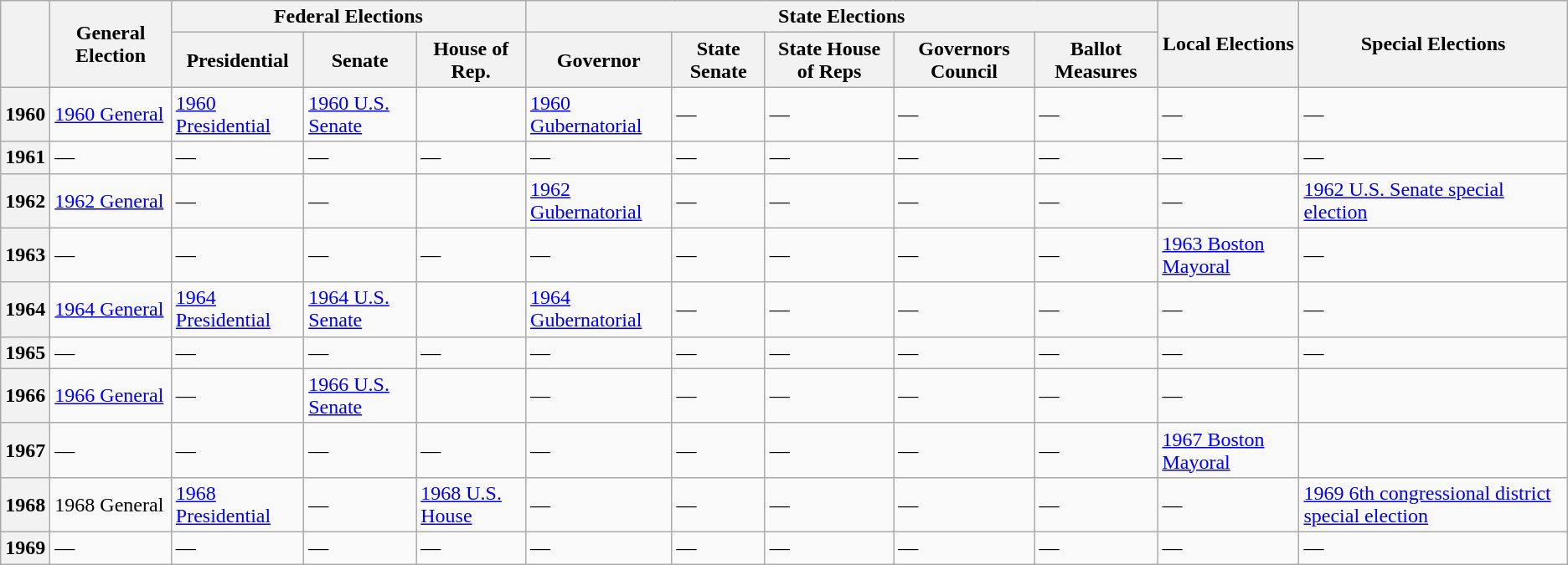<table class="wikitable mw-collapsible">
<tr>
<th rowspan="2"></th>
<th rowspan="2">General Election</th>
<th colspan=3>Federal Elections</th>
<th colspan=5>State Elections</th>
<th rowspan="2">Local Elections</th>
<th rowspan="2">Special Elections</th>
</tr>
<tr>
<th>Presidential</th>
<th>Senate</th>
<th>House of Rep.</th>
<th>Governor</th>
<th>State Senate</th>
<th>State House of Reps</th>
<th>Governors Council</th>
<th>Ballot Measures</th>
</tr>
<tr>
<th>1960</th>
<td><a href='#'>1960 General</a></td>
<td><a href='#'>1960 Presidential</a></td>
<td><a href='#'>1960 U.S. Senate</a></td>
<td></td>
<td><a href='#'>1960 Gubernatorial</a></td>
<td>—</td>
<td>—</td>
<td>—</td>
<td>—</td>
<td>—</td>
<td>—</td>
</tr>
<tr>
<th>1961</th>
<td>—</td>
<td>—</td>
<td>—</td>
<td>—</td>
<td>—</td>
<td>—</td>
<td>—</td>
<td>—</td>
<td>—</td>
<td>—</td>
<td>—</td>
</tr>
<tr>
<th>1962</th>
<td><a href='#'>1962 General</a></td>
<td>—</td>
<td>—</td>
<td></td>
<td><a href='#'>1962 Gubernatorial</a></td>
<td>—</td>
<td>—</td>
<td>—</td>
<td>—</td>
<td>—</td>
<td><a href='#'>1962 U.S. Senate special election</a></td>
</tr>
<tr>
<th>1963</th>
<td>—</td>
<td>—</td>
<td>—</td>
<td>—</td>
<td>—</td>
<td>—</td>
<td>—</td>
<td>—</td>
<td>—</td>
<td><a href='#'>1963 Boston Mayoral</a></td>
<td>—</td>
</tr>
<tr>
<th>1964</th>
<td><a href='#'>1964 General</a></td>
<td><a href='#'>1964 Presidential</a></td>
<td><a href='#'>1964 U.S. Senate</a></td>
<td></td>
<td><a href='#'>1964 Gubernatorial</a></td>
<td>—</td>
<td>—</td>
<td>—</td>
<td>—</td>
<td>—</td>
<td>—</td>
</tr>
<tr>
<th>1965</th>
<td>—</td>
<td>—</td>
<td>—</td>
<td>—</td>
<td>—</td>
<td>—</td>
<td>—</td>
<td>—</td>
<td>—</td>
<td>—</td>
<td>—</td>
</tr>
<tr>
<th>1966</th>
<td><a href='#'>1966 General</a></td>
<td>—</td>
<td><a href='#'>1966 U.S. Senate</a></td>
<td></td>
<td>—</td>
<td>—</td>
<td>—</td>
<td>—</td>
<td>—</td>
<td>—</td>
<td></td>
</tr>
<tr>
<th>1967</th>
<td>—</td>
<td>—</td>
<td>—</td>
<td>—</td>
<td>—</td>
<td>—</td>
<td>—</td>
<td>—</td>
<td>—</td>
<td><a href='#'>1967 Boston Mayoral</a></td>
<td></td>
</tr>
<tr>
<th>1968</th>
<td>1968 General</td>
<td><a href='#'>1968 Presidential</a></td>
<td>—</td>
<td><a href='#'>1968 U.S. House</a></td>
<td>—</td>
<td>—</td>
<td>—</td>
<td>—</td>
<td>—</td>
<td>—</td>
<td><a href='#'>1969 6th congressional district special election</a></td>
</tr>
<tr>
<th>1969</th>
<td>—</td>
<td>—</td>
<td>—</td>
<td>—</td>
<td>—</td>
<td>—</td>
<td>—</td>
<td>—</td>
<td>—</td>
<td>—</td>
<td>—</td>
</tr>
</table>
